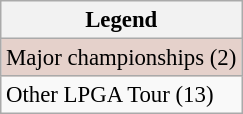<table class="wikitable" style="font-size:95%;">
<tr>
<th>Legend</th>
</tr>
<tr style="background:#e5d1cb;">
<td>Major championships (2)</td>
</tr>
<tr>
<td>Other LPGA Tour (13)</td>
</tr>
</table>
